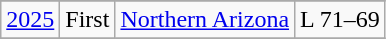<table class="wikitable">
<tr>
</tr>
<tr>
<td><a href='#'>2025</a></td>
<td>First</td>
<td><a href='#'>Northern Arizona</a></td>
<td>L 71–69</td>
</tr>
<tr>
</tr>
</table>
